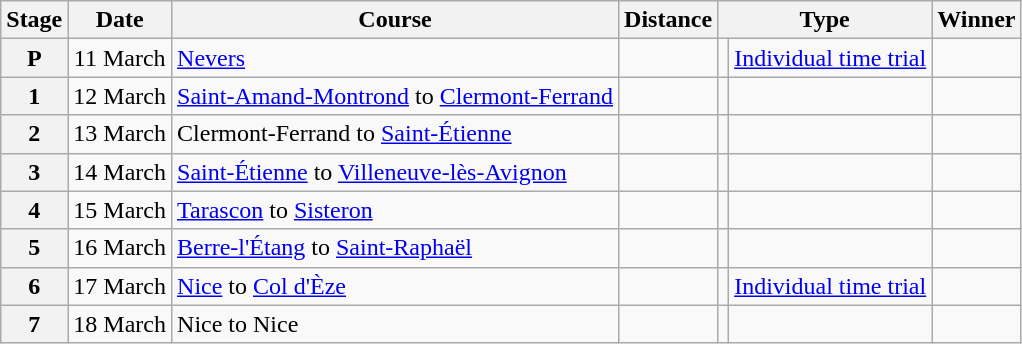<table class="wikitable">
<tr>
<th scope="col">Stage</th>
<th scope="col">Date</th>
<th scope="col">Course</th>
<th scope="col">Distance</th>
<th scope="col" colspan="2">Type</th>
<th scope=col>Winner</th>
</tr>
<tr>
<th scope="row" style="text-align:center;">P</th>
<td style="text-align:center;">11 March</td>
<td><a href='#'>Nevers</a></td>
<td style="text-align:center;"></td>
<td></td>
<td><a href='#'>Individual time trial</a></td>
<td></td>
</tr>
<tr>
<th scope="row" style="text-align:center;">1</th>
<td style="text-align:center;">12 March</td>
<td><a href='#'>Saint-Amand-Montrond</a> to <a href='#'>Clermont-Ferrand</a></td>
<td style="text-align:center;"></td>
<td></td>
<td></td>
<td></td>
</tr>
<tr>
<th scope="row" style="text-align:center;">2</th>
<td style="text-align:center;">13 March</td>
<td>Clermont-Ferrand to <a href='#'>Saint-Étienne</a></td>
<td style="text-align:center;"></td>
<td></td>
<td></td>
<td></td>
</tr>
<tr>
<th scope="row" style="text-align:center;">3</th>
<td style="text-align:center;">14 March</td>
<td><a href='#'>Saint-Étienne</a> to <a href='#'>Villeneuve-lès-Avignon</a></td>
<td style="text-align:center;"></td>
<td></td>
<td></td>
<td></td>
</tr>
<tr>
<th scope="row" style="text-align:center;">4</th>
<td style="text-align:center;">15 March</td>
<td><a href='#'>Tarascon</a> to <a href='#'>Sisteron</a></td>
<td style="text-align:center;"></td>
<td></td>
<td></td>
<td></td>
</tr>
<tr>
<th scope="row" style="text-align:center;">5</th>
<td style="text-align:center;">16 March</td>
<td><a href='#'>Berre-l'Étang</a> to <a href='#'>Saint-Raphaël</a></td>
<td style="text-align:center;"></td>
<td></td>
<td></td>
<td></td>
</tr>
<tr>
<th scope="row" style="text-align:center;">6</th>
<td style="text-align:center;">17 March</td>
<td><a href='#'>Nice</a> to <a href='#'>Col d'Èze</a></td>
<td style="text-align:center;"></td>
<td></td>
<td><a href='#'>Individual time trial</a></td>
<td></td>
</tr>
<tr>
<th scope="row" style="text-align:center;">7</th>
<td style="text-align:center;">18 March</td>
<td>Nice to Nice</td>
<td style="text-align:center;"></td>
<td></td>
<td></td>
<td></td>
</tr>
</table>
